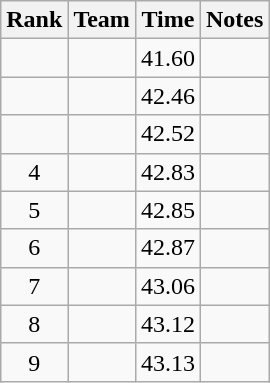<table class="wikitable sortable" style="text-align:center">
<tr>
<th>Rank</th>
<th>Team</th>
<th>Time</th>
<th>Notes</th>
</tr>
<tr>
<td></td>
<td></td>
<td>41.60</td>
<td></td>
</tr>
<tr>
<td></td>
<td></td>
<td>42.46</td>
<td></td>
</tr>
<tr>
<td></td>
<td></td>
<td>42.52</td>
<td></td>
</tr>
<tr>
<td>4</td>
<td></td>
<td>42.83</td>
<td></td>
</tr>
<tr>
<td>5</td>
<td></td>
<td>42.85</td>
<td></td>
</tr>
<tr>
<td>6</td>
<td></td>
<td>42.87</td>
<td></td>
</tr>
<tr>
<td>7</td>
<td></td>
<td>43.06</td>
<td></td>
</tr>
<tr>
<td>8</td>
<td></td>
<td>43.12</td>
<td></td>
</tr>
<tr>
<td>9</td>
<td></td>
<td>43.13</td>
<td></td>
</tr>
</table>
